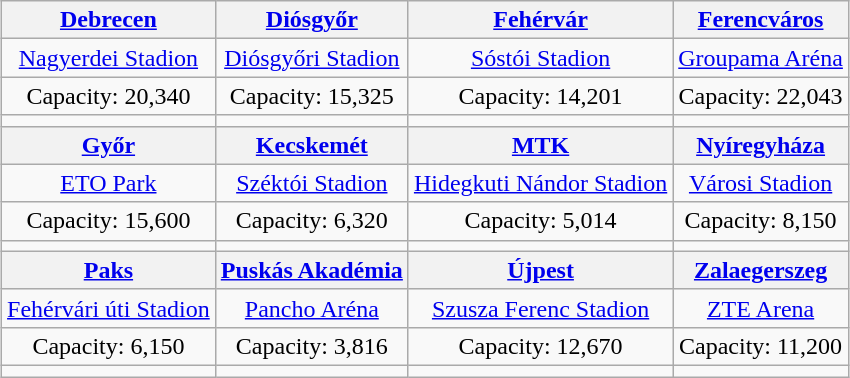<table class="wikitable" style="text-align:center;margin:1em auto;">
<tr>
<th><a href='#'>Debrecen</a></th>
<th><a href='#'>Diósgyőr</a></th>
<th><a href='#'>Fehérvár</a></th>
<th><a href='#'>Ferencváros</a></th>
</tr>
<tr>
<td><a href='#'>Nagyerdei Stadion</a></td>
<td><a href='#'>Diósgyőri Stadion</a></td>
<td><a href='#'>Sóstói Stadion</a></td>
<td><a href='#'>Groupama Aréna</a></td>
</tr>
<tr>
<td>Capacity: 20,340</td>
<td>Capacity: 15,325</td>
<td>Capacity: 14,201</td>
<td>Capacity: 22,043</td>
</tr>
<tr>
<td></td>
<td></td>
<td></td>
<td></td>
</tr>
<tr>
<th><a href='#'>Győr</a></th>
<th><a href='#'>Kecskemét</a></th>
<th><a href='#'>MTK</a></th>
<th><a href='#'>Nyíregyháza</a></th>
</tr>
<tr>
<td><a href='#'>ETO Park</a></td>
<td><a href='#'>Széktói Stadion</a></td>
<td><a href='#'>Hidegkuti Nándor Stadion</a></td>
<td><a href='#'>Városi Stadion</a></td>
</tr>
<tr>
<td>Capacity: 15,600</td>
<td>Capacity: 6,320</td>
<td>Capacity: 5,014</td>
<td>Capacity: 8,150</td>
</tr>
<tr>
<td></td>
<td></td>
<td></td>
<td></td>
</tr>
<tr>
<th><a href='#'>Paks</a></th>
<th><a href='#'>Puskás Akadémia</a></th>
<th><a href='#'>Újpest</a></th>
<th><a href='#'>Zalaegerszeg</a></th>
</tr>
<tr>
<td><a href='#'>Fehérvári úti Stadion</a></td>
<td><a href='#'>Pancho Aréna</a></td>
<td><a href='#'>Szusza Ferenc Stadion</a></td>
<td><a href='#'>ZTE Arena</a></td>
</tr>
<tr>
<td>Capacity: 6,150</td>
<td>Capacity: 3,816</td>
<td>Capacity: 12,670</td>
<td>Capacity: 11,200</td>
</tr>
<tr>
<td></td>
<td></td>
<td></td>
<td></td>
</tr>
</table>
